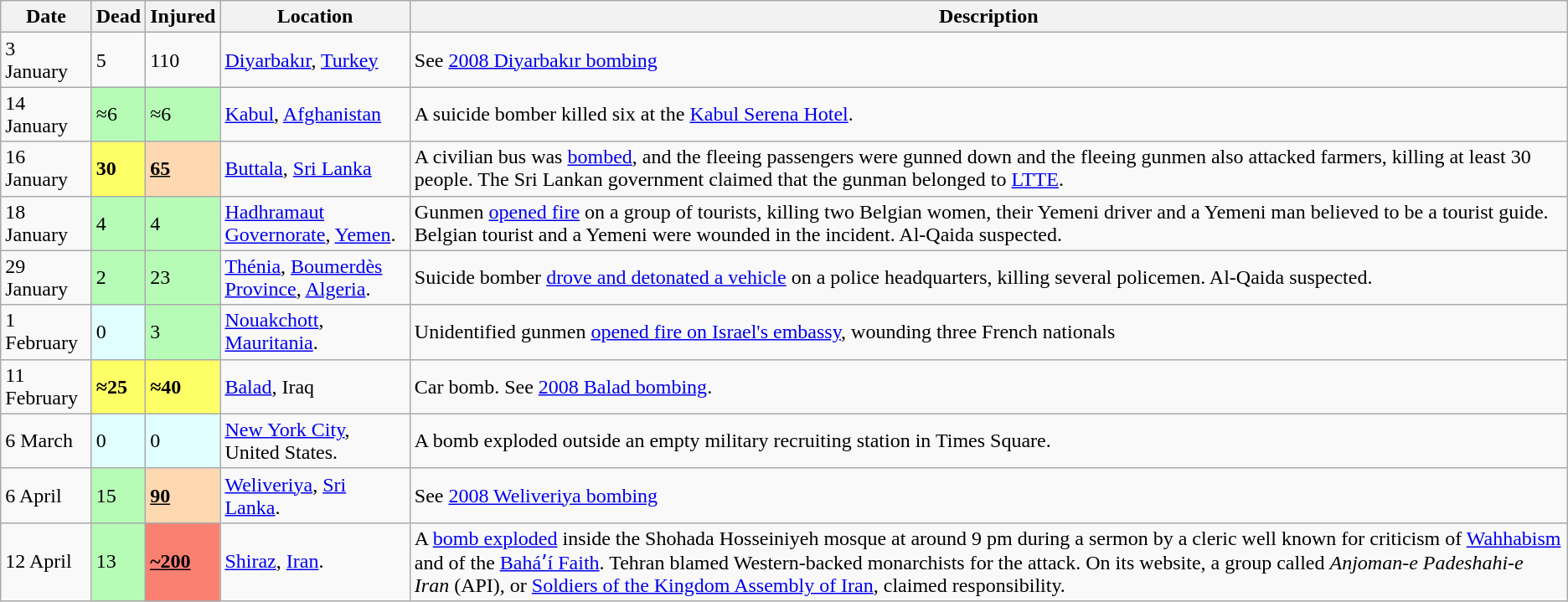<table class="wikitable sortable" id="terrorIncidents2008Jan">
<tr>
<th>Date</th>
<th>Dead</th>
<th>Injured</th>
<th>Location</th>
<th>Description</th>
</tr>
<tr>
<td>3<br>January</td>
<td>5</td>
<td>110</td>
<td><a href='#'>Diyarbakır</a>, <a href='#'>Turkey</a></td>
<td>See <a href='#'>2008 Diyarbakır bombing</a></td>
</tr>
<tr>
<td>14 January</td>
<td style="background:#b6fcb6;text-align:left">≈6</td>
<td style="background:#b6fcb6;text-align:left">≈6</td>
<td><a href='#'>Kabul</a>, <a href='#'>Afghanistan</a></td>
<td>A suicide bomber killed six at the <a href='#'>Kabul Serena Hotel</a>.</td>
</tr>
<tr>
<td>16 January</td>
<td style="background:#FFFF66;text-align:left"><strong>30</strong></td>
<td style="background:#FED8B1;text-align:left"><u><strong>65</strong></u></td>
<td><a href='#'>Buttala</a>, <a href='#'>Sri Lanka</a></td>
<td>A civilian bus was <a href='#'>bombed</a>, and the fleeing passengers were gunned down and the fleeing gunmen also attacked farmers, killing at least 30 people. The Sri Lankan government claimed that the gunman belonged to <a href='#'>LTTE</a>.</td>
</tr>
<tr>
<td>18 January</td>
<td style="background:#b6fcb6;text-align:left">4</td>
<td style="background:#b6fcb6;text-align:left">4</td>
<td><a href='#'>Hadhramaut Governorate</a>, <a href='#'>Yemen</a>.</td>
<td>Gunmen <a href='#'>opened fire</a> on a group of tourists, killing two Belgian women, their Yemeni driver and a Yemeni man believed to be a tourist guide.  Belgian tourist and a Yemeni were wounded in the incident.  Al-Qaida suspected.</td>
</tr>
<tr>
<td>29 January</td>
<td style="background:#b6fcb6;text-align:left">2</td>
<td style="background:#b6fcb6;text-align:left">23</td>
<td><a href='#'>Thénia</a>, <a href='#'>Boumerdès Province</a>, <a href='#'>Algeria</a>.</td>
<td>Suicide bomber <a href='#'>drove and detonated a vehicle</a> on a police headquarters, killing several policemen.  Al-Qaida suspected.</td>
</tr>
<tr>
<td>1 February</td>
<td style="background:#E0FFFF;text-align:left">0</td>
<td style="background:#b6fcb6;text-align:left">3</td>
<td><a href='#'>Nouakchott</a>, <a href='#'>Mauritania</a>.</td>
<td>Unidentified gunmen <a href='#'>opened fire on Israel's embassy</a>, wounding three French nationals</td>
</tr>
<tr>
<td>11 February</td>
<td style="background:#FFFF66;text-align:left"><strong>≈25</strong></td>
<td style="background:#FFFF66;text-align:left"><strong>≈40</strong></td>
<td><a href='#'>Balad</a>, Iraq</td>
<td>Car bomb. See <a href='#'>2008 Balad bombing</a>.</td>
</tr>
<tr>
<td>6 March</td>
<td style="background:#E0FFFF;text-align:left">0</td>
<td style="background:#E0FFFF;text-align:left">0</td>
<td><a href='#'>New York City</a>, United States.</td>
<td>A bomb exploded outside an empty military recruiting station in Times Square.</td>
</tr>
<tr>
<td>6 April </td>
<td style="background:#b6fcb6;text-align:left">15</td>
<td style="background:#FED8B1;text-align:left"><u><strong>90</strong></u></td>
<td><a href='#'>Weliveriya</a>, <a href='#'>Sri Lanka</a>.</td>
<td>See <a href='#'>2008 Weliveriya bombing</a></td>
</tr>
<tr>
<td>12 April </td>
<td style="background:#b6fcb6;text-align:left">13</td>
<td style="background:#FA8072;text-align:left"><u><strong>~200</strong></u></td>
<td><a href='#'>Shiraz</a>, <a href='#'>Iran</a>.</td>
<td>A <a href='#'>bomb exploded</a> inside the Shohada Hosseiniyeh mosque at around 9 pm during a sermon by a cleric well known for criticism of <a href='#'>Wahhabism</a> and of the <a href='#'>Baháʼí Faith</a>. Tehran blamed Western-backed monarchists for the attack. On its website, a group called <em>Anjoman-e Padeshahi-e Iran</em> (API), or <a href='#'>Soldiers of the Kingdom Assembly of Iran</a>, claimed responsibility.</td>
</tr>
</table>
